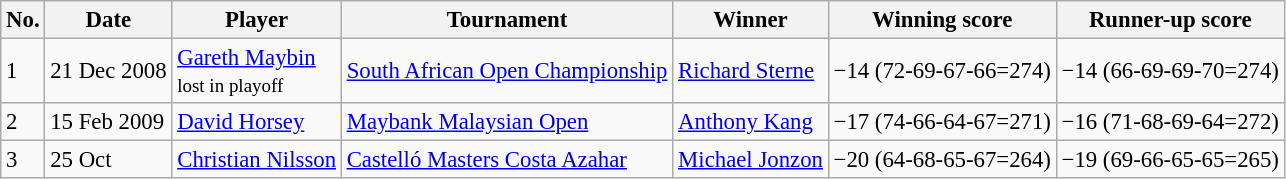<table class="wikitable" style="font-size:95%;">
<tr>
<th>No.</th>
<th>Date</th>
<th>Player</th>
<th>Tournament</th>
<th>Winner</th>
<th>Winning score</th>
<th>Runner-up score</th>
</tr>
<tr>
<td>1</td>
<td>21 Dec 2008</td>
<td> <a href='#'>Gareth Maybin</a><br><small>lost in playoff</small></td>
<td><a href='#'>South African Open Championship</a></td>
<td> <a href='#'>Richard Sterne</a></td>
<td>−14 (72-69-67-66=274)</td>
<td>−14 (66-69-69-70=274)</td>
</tr>
<tr>
<td>2</td>
<td>15 Feb 2009</td>
<td> <a href='#'>David Horsey</a></td>
<td><a href='#'>Maybank Malaysian Open</a></td>
<td> <a href='#'>Anthony Kang</a></td>
<td>−17 (74-66-64-67=271)</td>
<td>−16 (71-68-69-64=272)</td>
</tr>
<tr>
<td>3</td>
<td>25 Oct</td>
<td> <a href='#'>Christian Nilsson</a></td>
<td><a href='#'>Castelló Masters Costa Azahar</a></td>
<td> <a href='#'>Michael Jonzon</a></td>
<td>−20 (64-68-65-67=264)</td>
<td>−19 (69-66-65-65=265)</td>
</tr>
</table>
